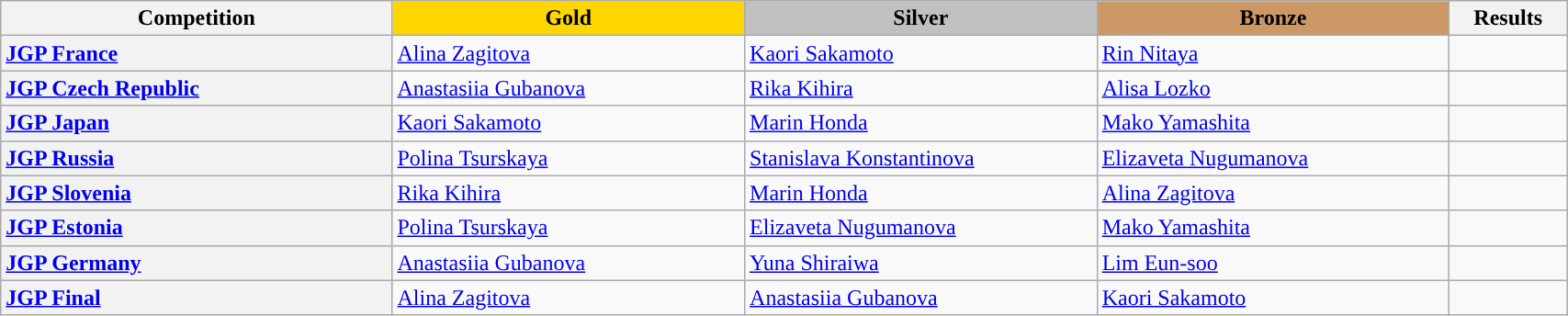<table class="wikitable unsortable" style="text-align:left; width:90%">
<tr>
<th scope="col" style="text-align:center; width:25%;">Competition</th>
<td scope="col" style="text-align:center; width:22.5%; background:gold"><strong>Gold</strong></td>
<td scope="col" style="text-align:center; width:22.5%; background:silver"><strong>Silver</strong></td>
<td scope="col" style="text-align:center; width:22.5%; background:#c96"><strong>Bronze</strong></td>
<th scope="col" style="text-align:center; width:7.5%;">Results</th>
</tr>
<tr>
<th scope="row" style="text-align:left"> <a href='#'>JGP France</a></th>
<td> <a href='#'>Alina Zagitova</a></td>
<td> <a href='#'>Kaori Sakamoto</a></td>
<td> <a href='#'>Rin Nitaya</a></td>
<td></td>
</tr>
<tr>
<th scope="row" style="text-align:left"> <a href='#'>JGP Czech Republic</a></th>
<td> <a href='#'>Anastasiia Gubanova</a></td>
<td> <a href='#'>Rika Kihira</a></td>
<td> <a href='#'>Alisa Lozko</a></td>
<td></td>
</tr>
<tr>
<th scope="row" style="text-align:left"> <a href='#'>JGP Japan</a></th>
<td> <a href='#'>Kaori Sakamoto</a></td>
<td> <a href='#'>Marin Honda</a></td>
<td> <a href='#'>Mako Yamashita</a></td>
<td></td>
</tr>
<tr>
<th scope="row" style="text-align:left"> <a href='#'>JGP Russia</a></th>
<td> <a href='#'>Polina Tsurskaya</a></td>
<td> <a href='#'>Stanislava Konstantinova</a></td>
<td> <a href='#'>Elizaveta Nugumanova</a></td>
<td></td>
</tr>
<tr>
<th scope="row" style="text-align:left"> <a href='#'>JGP Slovenia</a></th>
<td> <a href='#'>Rika Kihira</a></td>
<td> <a href='#'>Marin Honda</a></td>
<td> <a href='#'>Alina Zagitova</a></td>
<td></td>
</tr>
<tr>
<th scope="row" style="text-align:left"> <a href='#'>JGP Estonia</a></th>
<td> <a href='#'>Polina Tsurskaya</a></td>
<td> <a href='#'>Elizaveta Nugumanova</a></td>
<td> <a href='#'>Mako Yamashita</a></td>
<td></td>
</tr>
<tr>
<th scope="row" style="text-align:left"> <a href='#'>JGP Germany</a></th>
<td> <a href='#'>Anastasiia Gubanova</a></td>
<td> <a href='#'>Yuna Shiraiwa</a></td>
<td> <a href='#'>Lim Eun-soo</a></td>
<td></td>
</tr>
<tr>
<th scope="row" style="text-align:left"> <a href='#'>JGP Final</a></th>
<td> <a href='#'>Alina Zagitova</a></td>
<td> <a href='#'>Anastasiia Gubanova</a></td>
<td> <a href='#'>Kaori Sakamoto</a></td>
<td></td>
</tr>
</table>
